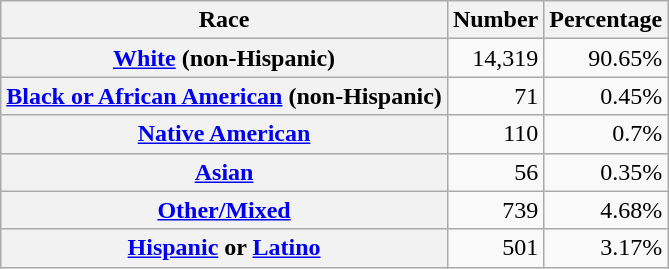<table class="wikitable" style="text-align:right">
<tr>
<th scope="col">Race</th>
<th scope="col">Number</th>
<th scope="col">Percentage</th>
</tr>
<tr>
<th scope="row"><a href='#'>White</a> (non-Hispanic)</th>
<td>14,319</td>
<td>90.65%</td>
</tr>
<tr>
<th scope="row"><a href='#'>Black or African American</a> (non-Hispanic)</th>
<td>71</td>
<td>0.45%</td>
</tr>
<tr>
<th scope="row"><a href='#'>Native American</a></th>
<td>110</td>
<td>0.7%</td>
</tr>
<tr>
<th scope="row"><a href='#'>Asian</a></th>
<td>56</td>
<td>0.35%</td>
</tr>
<tr>
<th scope="row"><a href='#'>Other/Mixed</a></th>
<td>739</td>
<td>4.68%</td>
</tr>
<tr>
<th scope="row"><a href='#'>Hispanic</a> or <a href='#'>Latino</a></th>
<td>501</td>
<td>3.17%</td>
</tr>
</table>
